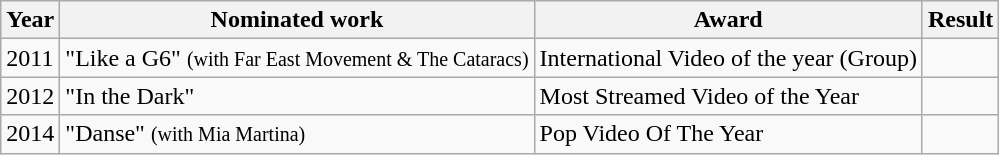<table class="wikitable">
<tr>
<th>Year</th>
<th>Nominated work</th>
<th>Award</th>
<th>Result</th>
</tr>
<tr>
<td>2011</td>
<td>"Like a G6" <small>(with Far East Movement & The Cataracs)</small></td>
<td>International Video of the year (Group)</td>
<td></td>
</tr>
<tr>
<td>2012</td>
<td>"In the Dark"</td>
<td>Most Streamed Video of the Year</td>
<td></td>
</tr>
<tr>
<td>2014</td>
<td>"Danse" <small>(with Mia Martina)</small></td>
<td>Pop Video Of The Year</td>
<td></td>
</tr>
</table>
